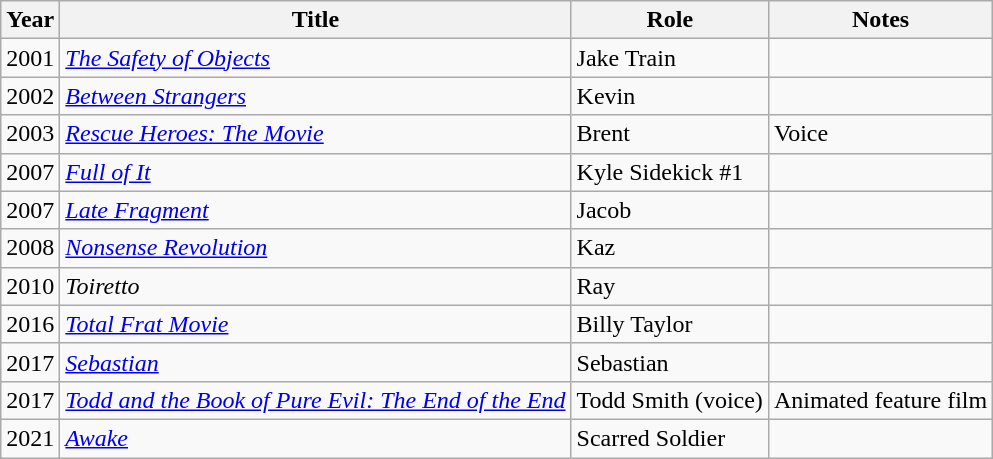<table class="wikitable sortable">
<tr>
<th>Year</th>
<th>Title</th>
<th>Role</th>
<th>Notes</th>
</tr>
<tr>
<td>2001</td>
<td data-sort-value="Safety of Objects, The"><em><a href='#'>The Safety of Objects</a></em></td>
<td>Jake Train</td>
<td></td>
</tr>
<tr>
<td>2002</td>
<td><em><a href='#'>Between Strangers</a></em></td>
<td>Kevin</td>
<td></td>
</tr>
<tr>
<td>2003</td>
<td><em><a href='#'>Rescue Heroes: The Movie</a></em></td>
<td>Brent</td>
<td>Voice</td>
</tr>
<tr>
<td>2007</td>
<td><em><a href='#'>Full of It</a></em></td>
<td>Kyle Sidekick #1</td>
<td></td>
</tr>
<tr>
<td>2007</td>
<td><em><a href='#'>Late Fragment</a></em></td>
<td>Jacob</td>
<td></td>
</tr>
<tr>
<td>2008</td>
<td><em><a href='#'>Nonsense Revolution</a></em></td>
<td>Kaz</td>
<td></td>
</tr>
<tr>
<td>2010</td>
<td><em>Toiretto</em></td>
<td>Ray</td>
<td></td>
</tr>
<tr>
<td>2016</td>
<td><em><a href='#'>Total Frat Movie</a></em></td>
<td>Billy Taylor</td>
<td></td>
</tr>
<tr>
<td>2017</td>
<td><a href='#'><em>Sebastian</em></a></td>
<td>Sebastian</td>
<td></td>
</tr>
<tr>
<td>2017</td>
<td><em><a href='#'>Todd and the Book of Pure Evil: The End of the End</a></em></td>
<td>Todd Smith (voice)</td>
<td>Animated feature film</td>
</tr>
<tr>
<td>2021</td>
<td><a href='#'><em>Awake</em></a></td>
<td>Scarred Soldier</td>
<td></td>
</tr>
</table>
